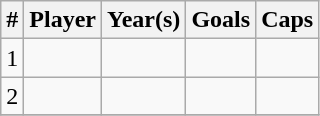<table class="wikitable sortable">
<tr>
<th width=>#</th>
<th width=>Player</th>
<th width=>Year(s)</th>
<th width=>Goals</th>
<th width=>Caps</th>
</tr>
<tr>
<td rowspan="1">1</td>
<td></td>
<td></td>
<td></td>
<td></td>
</tr>
<tr>
<td rowspan="1">2</td>
<td></td>
<td></td>
<td></td>
<td></td>
</tr>
<tr>
</tr>
</table>
